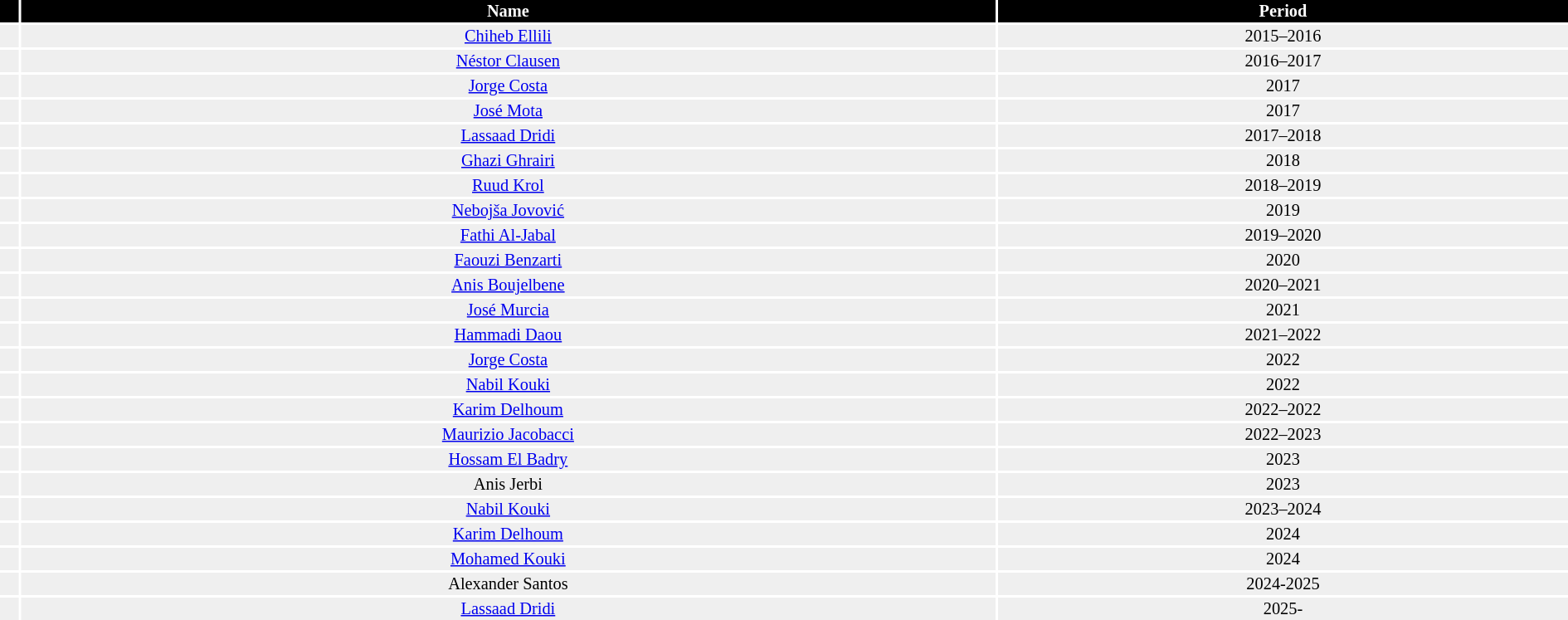<table style=font-size:85%;width:100%>
<tr style=color:#ffffff;background:Black>
<th align=center></th>
<th align=center>Name</th>
<th align=center>Period</th>
</tr>
<tr bgcolor=#efefef>
<td align=center></td>
<td align=center><a href='#'>Chiheb Ellili</a></td>
<td align=center>2015–2016</td>
</tr>
<tr bgcolor=#efefef>
<td align=center></td>
<td align=center><a href='#'>Néstor Clausen</a></td>
<td align=center>2016–2017</td>
</tr>
<tr bgcolor=#efefef>
<td align=center></td>
<td align=center><a href='#'>Jorge Costa</a></td>
<td align=center>2017</td>
</tr>
<tr bgcolor=#efefef>
<td align=center></td>
<td align=center><a href='#'>José Mota</a></td>
<td align=center>2017</td>
</tr>
<tr bgcolor=#efefef>
<td align=center></td>
<td align=center><a href='#'>Lassaad Dridi</a></td>
<td align=center>2017–2018</td>
</tr>
<tr bgcolor=#efefef>
<td align=center></td>
<td align=center><a href='#'>Ghazi Ghrairi</a></td>
<td align=center>2018</td>
</tr>
<tr bgcolor=#efefef>
<td align=center></td>
<td align=center><a href='#'>Ruud Krol</a></td>
<td align=center>2018–2019</td>
</tr>
<tr bgcolor=#efefef>
<td align=center></td>
<td align=center><a href='#'>Nebojša Jovović</a></td>
<td align=center>2019</td>
</tr>
<tr bgcolor=#efefef>
<td align=center></td>
<td align=center><a href='#'>Fathi Al-Jabal</a></td>
<td align=center>2019–2020</td>
</tr>
<tr bgcolor=#efefef>
<td align=center></td>
<td align=center><a href='#'>Faouzi Benzarti</a></td>
<td align=center>2020</td>
</tr>
<tr bgcolor=#efefef>
<td align=center></td>
<td align=center><a href='#'>Anis Boujelbene</a></td>
<td align=center>2020–2021</td>
</tr>
<tr bgcolor=#efefef>
<td align=center></td>
<td align=center><a href='#'>José Murcia</a></td>
<td align=center>2021</td>
</tr>
<tr bgcolor=#efefef>
<td align=center></td>
<td align=center><a href='#'>Hammadi Daou</a></td>
<td align=center>2021–2022</td>
</tr>
<tr bgcolor=#efefef>
<td align=center></td>
<td align=center><a href='#'>Jorge Costa</a></td>
<td align=center>2022</td>
</tr>
<tr bgcolor=#efefef>
<td align=center></td>
<td align=center><a href='#'>Nabil Kouki</a></td>
<td align=center>2022</td>
</tr>
<tr bgcolor=#efefef>
<td align=center></td>
<td align=center><a href='#'>Karim Delhoum</a></td>
<td align=center>2022–2022</td>
</tr>
<tr bgcolor=#efefef>
<td align=center></td>
<td align=center><a href='#'>Maurizio Jacobacci</a></td>
<td align=center>2022–2023</td>
</tr>
<tr bgcolor=#efefef>
<td align=center></td>
<td align=center><a href='#'>Hossam El Badry</a></td>
<td align=center>2023</td>
</tr>
<tr bgcolor=#efefef>
<td align=center></td>
<td align=center>Anis Jerbi</td>
<td align=center>2023</td>
</tr>
<tr bgcolor=#efefef>
<td align=center></td>
<td align=center><a href='#'>Nabil Kouki</a></td>
<td align=center>2023–2024</td>
</tr>
<tr bgcolor=#efefef>
<td align=center></td>
<td align=center><a href='#'>Karim Delhoum</a></td>
<td align=center>2024</td>
</tr>
<tr bgcolor=#efefef>
<td align=center></td>
<td align=center><a href='#'>Mohamed Kouki</a></td>
<td align=center>2024</td>
</tr>
<tr bgcolor=#efefef>
<td align=center></td>
<td align=center>Alexander Santos</td>
<td align=center>2024-2025</td>
</tr>
<tr bgcolor=#efefef>
<td align=center></td>
<td align=center><a href='#'>Lassaad Dridi</a></td>
<td align=center>2025-</td>
</tr>
<tr bgcolor=#efefef>
</tr>
</table>
